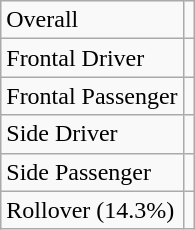<table class="wikitable floatright">
<tr>
<td>Overall</td>
<td></td>
</tr>
<tr>
<td>Frontal Driver</td>
<td></td>
</tr>
<tr>
<td>Frontal Passenger</td>
<td></td>
</tr>
<tr>
<td>Side Driver</td>
<td></td>
</tr>
<tr>
<td>Side Passenger</td>
<td></td>
</tr>
<tr>
<td>Rollover (14.3%)</td>
<td></td>
</tr>
</table>
